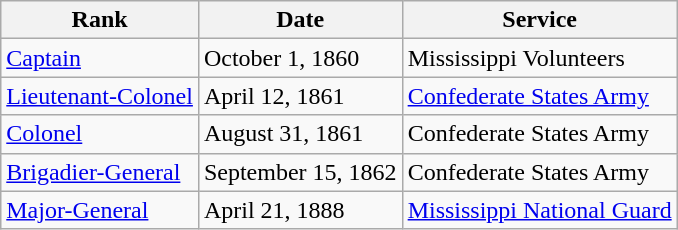<table class="wikitable">
<tr>
<th>Rank</th>
<th>Date</th>
<th>Service</th>
</tr>
<tr>
<td><a href='#'>Captain</a></td>
<td>October 1, 1860</td>
<td>Mississippi Volunteers</td>
</tr>
<tr>
<td><a href='#'>Lieutenant-Colonel</a></td>
<td>April 12, 1861</td>
<td><a href='#'>Confederate States Army</a></td>
</tr>
<tr>
<td><a href='#'>Colonel</a></td>
<td>August 31, 1861</td>
<td>Confederate States Army</td>
</tr>
<tr>
<td><a href='#'>Brigadier-General</a></td>
<td>September 15, 1862</td>
<td>Confederate States Army</td>
</tr>
<tr>
<td><a href='#'>Major-General</a></td>
<td>April 21, 1888</td>
<td><a href='#'>Mississippi National Guard</a></td>
</tr>
</table>
